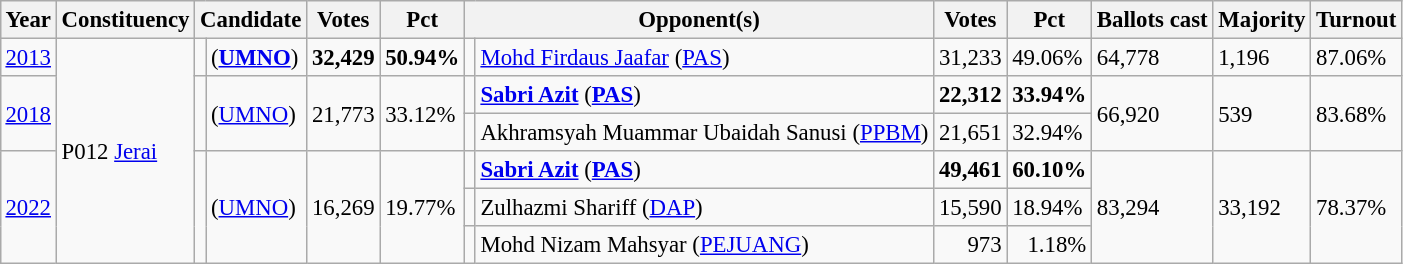<table class="wikitable" style="margin:0.5em ; font-size:95%">
<tr>
<th>Year</th>
<th>Constituency</th>
<th colspan=2>Candidate</th>
<th>Votes</th>
<th>Pct</th>
<th colspan=2>Opponent(s)</th>
<th>Votes</th>
<th>Pct</th>
<th>Ballots cast</th>
<th>Majority</th>
<th>Turnout</th>
</tr>
<tr>
<td><a href='#'>2013</a></td>
<td rowspan=6>P012 <a href='#'>Jerai</a></td>
<td></td>
<td> (<a href='#'><strong>UMNO</strong></a>)</td>
<td align="right"><strong>32,429</strong></td>
<td><strong>50.94%</strong></td>
<td></td>
<td><a href='#'>Mohd Firdaus Jaafar</a> (<a href='#'>PAS</a>)</td>
<td align="right">31,233</td>
<td>49.06%</td>
<td>64,778</td>
<td>1,196</td>
<td>87.06%</td>
</tr>
<tr>
<td rowspan=2><a href='#'>2018</a></td>
<td rowspan=2 ></td>
<td rowspan=2> (<a href='#'>UMNO</a>)</td>
<td rowspan=2 align="right">21,773</td>
<td rowspan=2>33.12%</td>
<td></td>
<td><strong><a href='#'>Sabri Azit</a></strong> (<a href='#'><strong>PAS</strong></a>)</td>
<td align="right"><strong>22,312</strong></td>
<td><strong>33.94%</strong></td>
<td rowspan=2>66,920</td>
<td rowspan=2>539</td>
<td rowspan=2>83.68%</td>
</tr>
<tr>
<td></td>
<td>Akhramsyah Muammar Ubaidah Sanusi (<a href='#'>PPBM</a>)</td>
<td align="right">21,651</td>
<td>32.94%</td>
</tr>
<tr>
<td rowspan="3"><a href='#'>2022</a></td>
<td rowspan="3" ></td>
<td rowspan="3"> (<a href='#'>UMNO</a>)</td>
<td rowspan="3" align="right">16,269</td>
<td rowspan="3">19.77%</td>
<td bgcolor=></td>
<td><strong><a href='#'>Sabri Azit</a></strong> (<a href='#'><strong>PAS</strong></a>)</td>
<td align=right><strong>49,461</strong></td>
<td><strong>60.10%</strong></td>
<td rowspan="3">83,294</td>
<td rowspan="3">33,192</td>
<td rowspan="3">78.37%</td>
</tr>
<tr>
<td></td>
<td>Zulhazmi Shariff (<a href='#'>DAP</a>)</td>
<td align="right">15,590</td>
<td>18.94%</td>
</tr>
<tr>
<td bgcolor=></td>
<td>Mohd Nizam Mahsyar (<a href='#'>PEJUANG</a>)</td>
<td align=right>973</td>
<td align="right">1.18%</td>
</tr>
</table>
